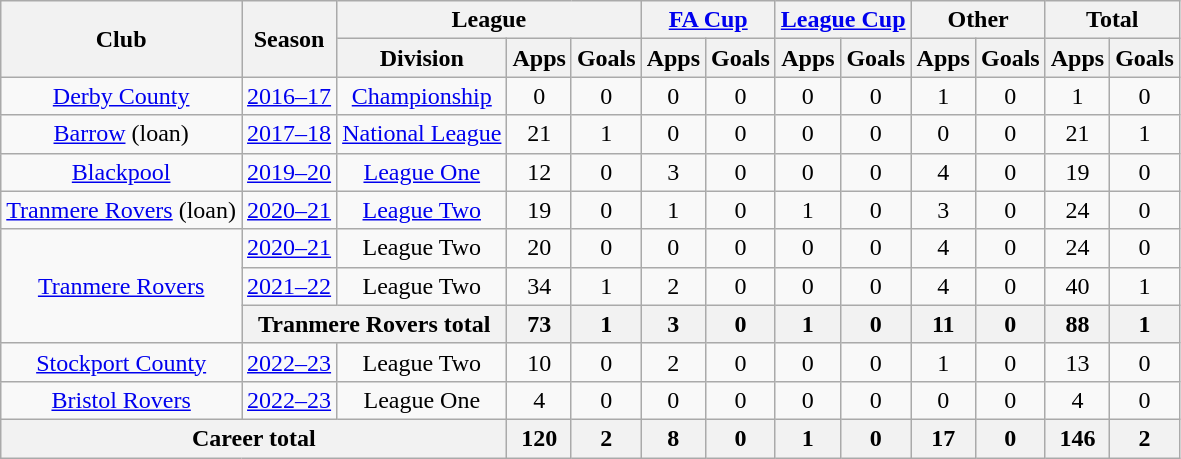<table class="wikitable" style="text-align:center">
<tr>
<th rowspan="2">Club</th>
<th rowspan="2">Season</th>
<th colspan="3">League</th>
<th colspan="2"><a href='#'>FA Cup</a></th>
<th colspan="2"><a href='#'>League Cup</a></th>
<th colspan="2">Other</th>
<th colspan="2">Total</th>
</tr>
<tr>
<th>Division</th>
<th>Apps</th>
<th>Goals</th>
<th>Apps</th>
<th>Goals</th>
<th>Apps</th>
<th>Goals</th>
<th>Apps</th>
<th>Goals</th>
<th>Apps</th>
<th>Goals</th>
</tr>
<tr>
<td><a href='#'>Derby County</a></td>
<td><a href='#'>2016–17</a></td>
<td><a href='#'>Championship</a></td>
<td>0</td>
<td>0</td>
<td>0</td>
<td>0</td>
<td>0</td>
<td>0</td>
<td>1</td>
<td>0</td>
<td>1</td>
<td>0</td>
</tr>
<tr>
<td><a href='#'>Barrow</a> (loan)</td>
<td><a href='#'>2017–18</a></td>
<td><a href='#'>National League</a></td>
<td>21</td>
<td>1</td>
<td>0</td>
<td>0</td>
<td>0</td>
<td>0</td>
<td>0</td>
<td>0</td>
<td>21</td>
<td>1</td>
</tr>
<tr>
<td><a href='#'>Blackpool</a></td>
<td><a href='#'>2019–20</a></td>
<td><a href='#'>League One</a></td>
<td>12</td>
<td>0</td>
<td>3</td>
<td>0</td>
<td>0</td>
<td>0</td>
<td>4</td>
<td>0</td>
<td>19</td>
<td>0</td>
</tr>
<tr>
<td><a href='#'>Tranmere Rovers</a> (loan)</td>
<td><a href='#'>2020–21</a></td>
<td><a href='#'>League Two</a></td>
<td>19</td>
<td>0</td>
<td>1</td>
<td>0</td>
<td>1</td>
<td>0</td>
<td>3</td>
<td>0</td>
<td>24</td>
<td>0</td>
</tr>
<tr>
<td rowspan="3"><a href='#'>Tranmere Rovers</a></td>
<td><a href='#'>2020–21</a></td>
<td>League Two</td>
<td>20</td>
<td>0</td>
<td>0</td>
<td>0</td>
<td>0</td>
<td>0</td>
<td>4</td>
<td>0</td>
<td>24</td>
<td>0</td>
</tr>
<tr>
<td><a href='#'>2021–22</a></td>
<td>League Two</td>
<td>34</td>
<td>1</td>
<td>2</td>
<td>0</td>
<td>0</td>
<td>0</td>
<td>4</td>
<td>0</td>
<td>40</td>
<td>1</td>
</tr>
<tr>
<th colspan="2">Tranmere Rovers total</th>
<th>73</th>
<th>1</th>
<th>3</th>
<th>0</th>
<th>1</th>
<th>0</th>
<th>11</th>
<th>0</th>
<th>88</th>
<th>1</th>
</tr>
<tr>
<td><a href='#'>Stockport County</a></td>
<td><a href='#'>2022–23</a></td>
<td>League Two</td>
<td>10</td>
<td>0</td>
<td>2</td>
<td>0</td>
<td>0</td>
<td>0</td>
<td>1</td>
<td>0</td>
<td>13</td>
<td>0</td>
</tr>
<tr>
<td><a href='#'>Bristol Rovers</a></td>
<td><a href='#'>2022–23</a></td>
<td>League One</td>
<td>4</td>
<td>0</td>
<td>0</td>
<td>0</td>
<td>0</td>
<td>0</td>
<td>0</td>
<td>0</td>
<td>4</td>
<td>0</td>
</tr>
<tr>
<th colspan="3">Career total</th>
<th>120</th>
<th>2</th>
<th>8</th>
<th>0</th>
<th>1</th>
<th>0</th>
<th>17</th>
<th>0</th>
<th>146</th>
<th>2</th>
</tr>
</table>
